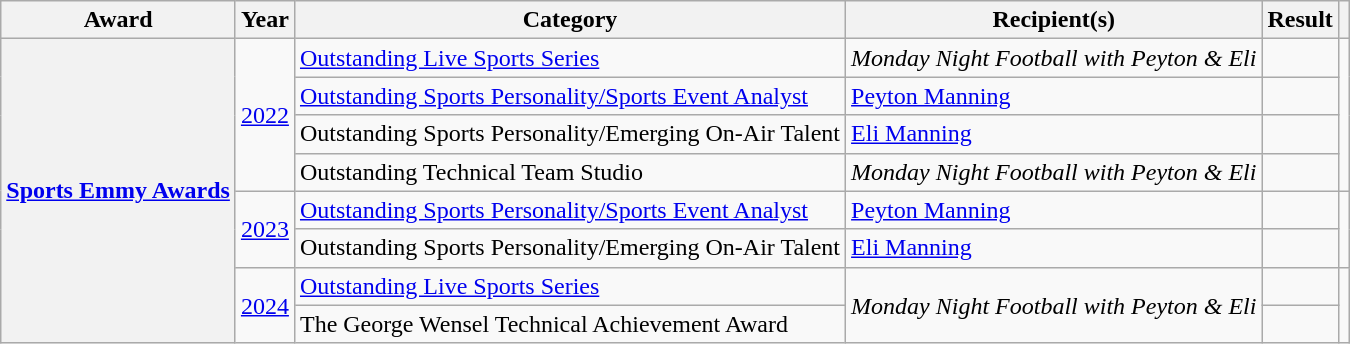<table class="wikitable sortable plainrowheaders">
<tr>
<th scope="col">Award</th>
<th scope="col">Year</th>
<th scope="col">Category</th>
<th scope="col">Recipient(s)</th>
<th scope="col">Result</th>
<th scope="col" class="unsortable"></th>
</tr>
<tr>
<th scope="row" rowspan="8"><a href='#'>Sports Emmy Awards</a></th>
<td rowspan="4"><a href='#'>2022</a></td>
<td><a href='#'>Outstanding Live Sports Series</a></td>
<td><em>Monday Night Football with Peyton & Eli</em></td>
<td></td>
<td rowspan="4" style="text-align:center;"></td>
</tr>
<tr>
<td><a href='#'>Outstanding Sports Personality/Sports Event Analyst</a></td>
<td><a href='#'>Peyton Manning</a></td>
<td></td>
</tr>
<tr>
<td>Outstanding Sports Personality/Emerging On-Air Talent</td>
<td><a href='#'>Eli Manning</a></td>
<td></td>
</tr>
<tr>
<td>Outstanding Technical Team Studio</td>
<td><em>Monday Night Football with Peyton & Eli</em></td>
<td></td>
</tr>
<tr>
<td rowspan="2"><a href='#'>2023</a></td>
<td><a href='#'>Outstanding Sports Personality/Sports Event Analyst</a></td>
<td><a href='#'>Peyton Manning</a></td>
<td></td>
<td rowspan="2" style="text-align:center;"></td>
</tr>
<tr>
<td>Outstanding Sports Personality/Emerging On-Air Talent</td>
<td><a href='#'>Eli Manning</a></td>
<td></td>
</tr>
<tr>
<td rowspan=2><a href='#'>2024</a></td>
<td><a href='#'>Outstanding Live Sports Series</a></td>
<td rowspan=2><em>Monday Night Football with Peyton & Eli</em></td>
<td></td>
<td rowspan="2" style="text-align:center;"></td>
</tr>
<tr>
<td>The George Wensel Technical Achievement Award</td>
<td></td>
</tr>
</table>
